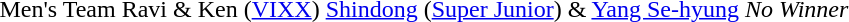<table>
<tr>
<td>Men's Team</td>
<td>Ravi & Ken (<a href='#'>VIXX</a>)</td>
<td><a href='#'>Shindong</a> (<a href='#'>Super Junior</a>) & <a href='#'>Yang Se-hyung</a></td>
<td><em>No Winner</em></td>
</tr>
</table>
